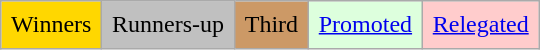<table class="wikitable">
<tr>
<td style="background-color:gold;padding:0.4em">Winners</td>
<td style="background-color:silver;padding:0.4em">Runners-up</td>
<td style="background-color:#cc9966;padding:0.4em">Third</td>
<td style="background-color:#DFD;padding:0.4em"><a href='#'>Promoted</a></td>
<td style="background-color:#FCC;padding:0.4em"><a href='#'>Relegated</a></td>
</tr>
</table>
